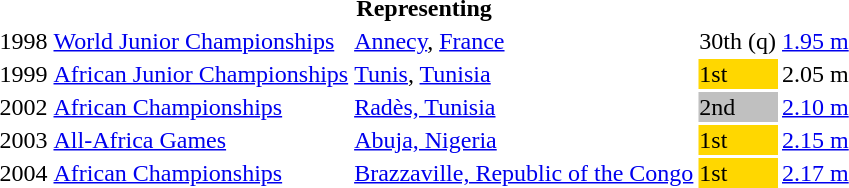<table>
<tr>
<th colspan="5">Representing </th>
</tr>
<tr>
<td>1998</td>
<td><a href='#'>World Junior Championships</a></td>
<td><a href='#'>Annecy</a>, <a href='#'>France</a></td>
<td>30th (q)</td>
<td><a href='#'>1.95 m</a></td>
</tr>
<tr>
<td>1999</td>
<td><a href='#'>African Junior Championships</a></td>
<td><a href='#'>Tunis</a>, <a href='#'>Tunisia</a></td>
<td bgcolor=gold>1st</td>
<td>2.05 m</td>
</tr>
<tr>
<td>2002</td>
<td><a href='#'>African Championships</a></td>
<td><a href='#'>Radès, Tunisia</a></td>
<td bgcolor="silver">2nd</td>
<td><a href='#'>2.10 m</a></td>
</tr>
<tr>
<td>2003</td>
<td><a href='#'>All-Africa Games</a></td>
<td><a href='#'>Abuja, Nigeria</a></td>
<td bgcolor=gold>1st</td>
<td><a href='#'>2.15 m</a></td>
</tr>
<tr>
<td>2004</td>
<td><a href='#'>African Championships</a></td>
<td><a href='#'>Brazzaville, Republic of the Congo</a></td>
<td bgcolor=gold>1st</td>
<td><a href='#'>2.17 m</a></td>
</tr>
</table>
